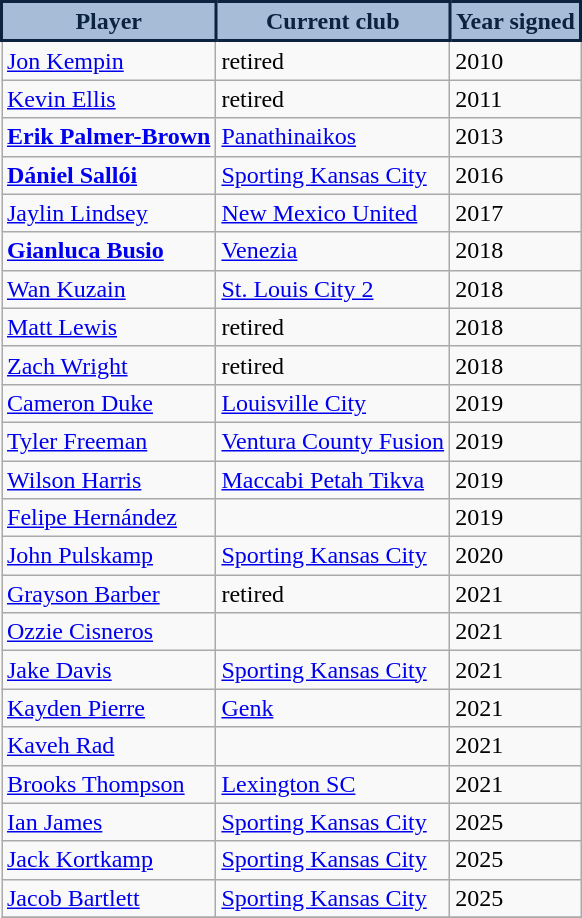<table class="wikitable" style="text-align:center">
<tr>
<th style="background:#A7BCD6; color:#0C2340; border:2px solid #0C2340;">Player</th>
<th style="background:#A7BCD6; color:#0C2340; border:2px solid #0C2340;">Current club</th>
<th style="background:#A7BCD6; color:#0C2340; border:2px solid #0C2340;">Year signed</th>
</tr>
<tr>
<td align=left> <a href='#'>Jon Kempin</a></td>
<td align=left>retired</td>
<td align=left>2010</td>
</tr>
<tr>
<td align=left> <a href='#'>Kevin Ellis</a></td>
<td align=left>retired</td>
<td align=left>2011</td>
</tr>
<tr>
<td align=left> <strong><a href='#'>Erik Palmer-Brown</a></strong></td>
<td align=left> <a href='#'>Panathinaikos</a></td>
<td align=left>2013</td>
</tr>
<tr>
<td align=left> <strong><a href='#'>Dániel Sallói</a></strong></td>
<td align=left> <a href='#'>Sporting Kansas City</a></td>
<td align=left>2016</td>
</tr>
<tr>
<td align=left> <a href='#'>Jaylin Lindsey</a></td>
<td align=left> <a href='#'>New Mexico United</a></td>
<td align=left>2017</td>
</tr>
<tr>
<td align=left> <strong><a href='#'>Gianluca Busio</a></strong></td>
<td align=left> <a href='#'>Venezia</a></td>
<td align=left>2018</td>
</tr>
<tr>
<td align=left> <a href='#'>Wan Kuzain</a></td>
<td align=left> <a href='#'>St. Louis City 2</a></td>
<td align=left>2018</td>
</tr>
<tr>
<td align=left> <a href='#'>Matt Lewis</a></td>
<td align=left>retired</td>
<td align=left>2018</td>
</tr>
<tr>
<td align=left> <a href='#'>Zach Wright</a></td>
<td align=left>retired</td>
<td align=left>2018</td>
</tr>
<tr>
<td align=left> <a href='#'>Cameron Duke</a></td>
<td align=left> <a href='#'>Louisville City</a></td>
<td align=left>2019</td>
</tr>
<tr>
<td align=left> <a href='#'>Tyler Freeman</a></td>
<td align=left> <a href='#'>Ventura County Fusion</a></td>
<td align=left>2019</td>
</tr>
<tr>
<td align=left> <a href='#'>Wilson Harris</a></td>
<td align=left> <a href='#'>Maccabi Petah Tikva</a></td>
<td align=left>2019</td>
</tr>
<tr>
<td align=left> <a href='#'>Felipe Hernández</a></td>
<td align=left></td>
<td align=left>2019</td>
</tr>
<tr>
<td align=left> <a href='#'>John Pulskamp</a></td>
<td align=left> <a href='#'>Sporting Kansas City</a></td>
<td align=left>2020</td>
</tr>
<tr>
<td align=left> <a href='#'>Grayson Barber</a></td>
<td align=left>retired</td>
<td align=left>2021</td>
</tr>
<tr>
<td align=left> <a href='#'>Ozzie Cisneros</a></td>
<td align=left></td>
<td align=left>2021</td>
</tr>
<tr>
<td align=left> <a href='#'>Jake Davis</a></td>
<td align=left> <a href='#'>Sporting Kansas City</a></td>
<td align=left>2021</td>
</tr>
<tr>
<td align=left> <a href='#'>Kayden Pierre</a></td>
<td align=left> <a href='#'>Genk</a></td>
<td align=left>2021</td>
</tr>
<tr>
<td align=left> <a href='#'>Kaveh Rad</a></td>
<td align=left></td>
<td align=left>2021</td>
</tr>
<tr>
<td align=left> <a href='#'>Brooks Thompson</a></td>
<td align=left> <a href='#'>Lexington SC</a></td>
<td align=left>2021</td>
</tr>
<tr>
<td align=left> <a href='#'>Ian James</a></td>
<td align=left> <a href='#'>Sporting Kansas City</a></td>
<td align=left>2025</td>
</tr>
<tr>
<td align=left> <a href='#'>Jack Kortkamp</a></td>
<td align=left> <a href='#'>Sporting Kansas City</a></td>
<td align=left>2025</td>
</tr>
<tr>
<td align=left> <a href='#'>Jacob Bartlett</a></td>
<td align=left> <a href='#'>Sporting Kansas City</a></td>
<td align=left>2025</td>
</tr>
<tr>
</tr>
</table>
